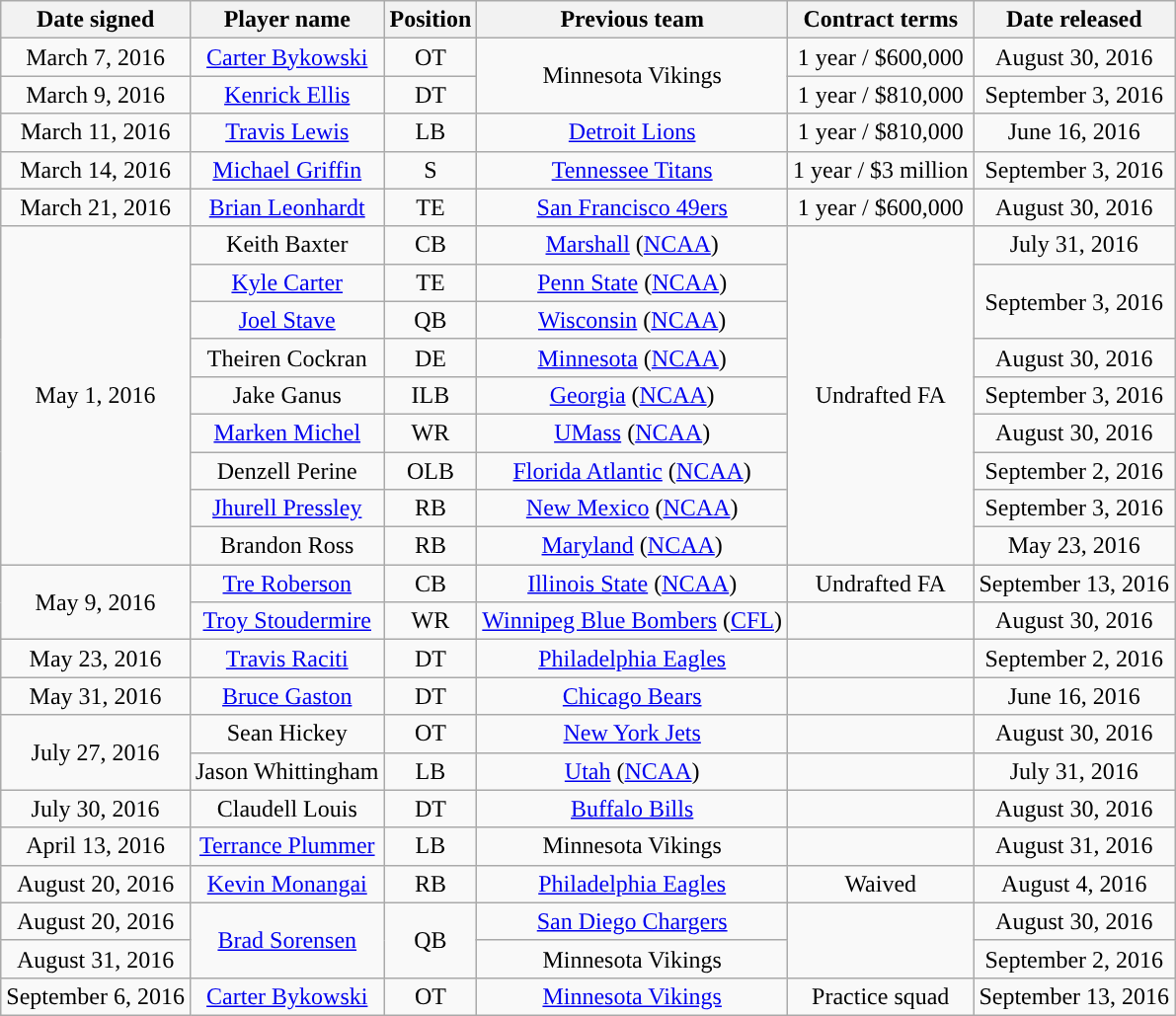<table class="wikitable collapsible collapsed" style="text-align:center">
<tr>
<th>Date signed</th>
<th>Player name</th>
<th>Position</th>
<th>Previous team</th>
<th>Contract terms</th>
<th>Date released</th>
</tr>
<tr>
<td>March 7, 2016</td>
<td><a href='#'>Carter Bykowski</a></td>
<td>OT</td>
<td rowspan=2>Minnesota Vikings</td>
<td>1 year / $600,000</td>
<td>August 30, 2016</td>
</tr>
<tr>
<td>March 9, 2016</td>
<td><a href='#'>Kenrick Ellis</a></td>
<td>DT</td>
<td>1 year / $810,000</td>
<td>September 3, 2016</td>
</tr>
<tr>
<td>March 11, 2016</td>
<td><a href='#'>Travis Lewis</a></td>
<td>LB</td>
<td><a href='#'>Detroit Lions</a></td>
<td>1 year / $810,000</td>
<td>June 16, 2016</td>
</tr>
<tr>
<td>March 14, 2016</td>
<td><a href='#'>Michael Griffin</a></td>
<td>S</td>
<td><a href='#'>Tennessee Titans</a></td>
<td>1 year / $3 million</td>
<td>September 3, 2016</td>
</tr>
<tr>
<td>March 21, 2016</td>
<td><a href='#'>Brian Leonhardt</a></td>
<td>TE</td>
<td><a href='#'>San Francisco 49ers</a></td>
<td>1 year / $600,000</td>
<td>August 30, 2016</td>
</tr>
<tr>
<td rowspan=9>May 1, 2016</td>
<td>Keith Baxter</td>
<td>CB</td>
<td><a href='#'>Marshall</a> (<a href='#'>NCAA</a>)</td>
<td rowspan=9>Undrafted FA</td>
<td>July 31, 2016</td>
</tr>
<tr>
<td><a href='#'>Kyle Carter</a></td>
<td>TE</td>
<td><a href='#'>Penn State</a> (<a href='#'>NCAA</a>)</td>
<td rowspan=2>September 3, 2016</td>
</tr>
<tr>
<td><a href='#'>Joel Stave</a></td>
<td>QB</td>
<td><a href='#'>Wisconsin</a> (<a href='#'>NCAA</a>)</td>
</tr>
<tr>
<td>Theiren Cockran</td>
<td>DE</td>
<td><a href='#'>Minnesota</a> (<a href='#'>NCAA</a>)</td>
<td>August 30, 2016</td>
</tr>
<tr>
<td>Jake Ganus</td>
<td>ILB</td>
<td><a href='#'>Georgia</a> (<a href='#'>NCAA</a>)</td>
<td>September 3, 2016</td>
</tr>
<tr>
<td><a href='#'>Marken Michel</a></td>
<td>WR</td>
<td><a href='#'>UMass</a> (<a href='#'>NCAA</a>)</td>
<td>August 30, 2016</td>
</tr>
<tr>
<td>Denzell Perine</td>
<td>OLB</td>
<td><a href='#'>Florida Atlantic</a> (<a href='#'>NCAA</a>)</td>
<td>September 2, 2016</td>
</tr>
<tr>
<td><a href='#'>Jhurell Pressley</a></td>
<td>RB</td>
<td><a href='#'>New Mexico</a> (<a href='#'>NCAA</a>)</td>
<td>September 3, 2016</td>
</tr>
<tr>
<td>Brandon Ross</td>
<td>RB</td>
<td><a href='#'>Maryland</a> (<a href='#'>NCAA</a>)</td>
<td>May 23, 2016</td>
</tr>
<tr>
<td rowspan=2>May 9, 2016</td>
<td><a href='#'>Tre Roberson</a></td>
<td>CB</td>
<td><a href='#'>Illinois State</a> (<a href='#'>NCAA</a>)</td>
<td>Undrafted FA</td>
<td>September 13, 2016</td>
</tr>
<tr>
<td><a href='#'>Troy Stoudermire</a></td>
<td>WR</td>
<td><a href='#'>Winnipeg Blue Bombers</a> (<a href='#'>CFL</a>)</td>
<td></td>
<td>August 30, 2016</td>
</tr>
<tr>
<td>May 23, 2016</td>
<td><a href='#'>Travis Raciti</a></td>
<td>DT</td>
<td><a href='#'>Philadelphia Eagles</a></td>
<td></td>
<td>September 2, 2016</td>
</tr>
<tr>
<td>May 31, 2016</td>
<td><a href='#'>Bruce Gaston</a></td>
<td>DT</td>
<td><a href='#'>Chicago Bears</a></td>
<td></td>
<td>June 16, 2016</td>
</tr>
<tr>
<td rowspan=2>July 27, 2016</td>
<td>Sean Hickey</td>
<td>OT</td>
<td><a href='#'>New York Jets</a></td>
<td></td>
<td>August 30, 2016</td>
</tr>
<tr>
<td>Jason Whittingham</td>
<td>LB</td>
<td><a href='#'>Utah</a> (<a href='#'>NCAA</a>)</td>
<td></td>
<td>July 31, 2016</td>
</tr>
<tr>
<td>July 30, 2016</td>
<td>Claudell Louis</td>
<td>DT</td>
<td><a href='#'>Buffalo Bills</a></td>
<td></td>
<td>August 30, 2016</td>
</tr>
<tr>
<td>April 13, 2016</td>
<td><a href='#'>Terrance Plummer</a></td>
<td>LB</td>
<td>Minnesota Vikings</td>
<td></td>
<td>August 31, 2016</td>
</tr>
<tr>
<td>August 20, 2016</td>
<td><a href='#'>Kevin Monangai</a></td>
<td>RB</td>
<td><a href='#'>Philadelphia Eagles</a></td>
<td>Waived</td>
<td>August 4, 2016</td>
</tr>
<tr>
<td>August 20, 2016</td>
<td rowspan=2><a href='#'>Brad Sorensen</a></td>
<td rowspan=2>QB</td>
<td><a href='#'>San Diego Chargers</a></td>
<td rowspan=2></td>
<td>August 30, 2016</td>
</tr>
<tr>
<td>August 31, 2016</td>
<td>Minnesota Vikings</td>
<td>September 2, 2016</td>
</tr>
<tr>
<td>September 6, 2016</td>
<td><a href='#'>Carter Bykowski</a></td>
<td>OT</td>
<td><a href='#'>Minnesota Vikings</a></td>
<td>Practice squad</td>
<td>September 13, 2016</td>
</tr>
</table>
